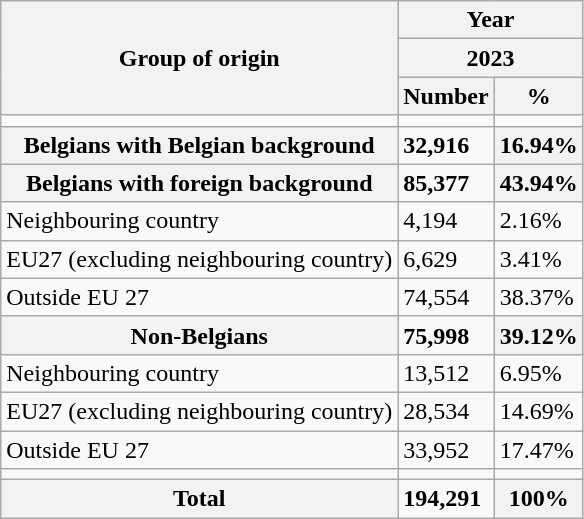<table class="wikitable sortable mw-collapsible">
<tr>
<th rowspan="3">Group of origin</th>
<th colspan="2">Year</th>
</tr>
<tr>
<th colspan="2">2023</th>
</tr>
<tr>
<th>Number</th>
<th>%</th>
</tr>
<tr>
<td></td>
<td></td>
<td></td>
</tr>
<tr>
<th>Belgians with Belgian background</th>
<td><strong>32,916</strong></td>
<th>16.94%</th>
</tr>
<tr>
<th>Belgians with foreign background</th>
<td><strong>85,377</strong></td>
<th>43.94%</th>
</tr>
<tr>
<td>Neighbouring country</td>
<td>4,194</td>
<td>2.16%</td>
</tr>
<tr>
<td>EU27 (excluding neighbouring country)</td>
<td>6,629</td>
<td>3.41%</td>
</tr>
<tr>
<td>Outside EU 27</td>
<td>74,554</td>
<td>38.37%</td>
</tr>
<tr>
<th>Non-Belgians</th>
<td><strong>75,998</strong></td>
<th>39.12%</th>
</tr>
<tr>
<td>Neighbouring country</td>
<td>13,512</td>
<td>6.95%</td>
</tr>
<tr>
<td>EU27 (excluding neighbouring country)</td>
<td>28,534</td>
<td>14.69%</td>
</tr>
<tr>
<td>Outside EU 27</td>
<td>33,952</td>
<td>17.47%</td>
</tr>
<tr>
<td></td>
<td></td>
<td></td>
</tr>
<tr>
<th>Total</th>
<td><strong>194,291</strong></td>
<th>100%</th>
</tr>
</table>
